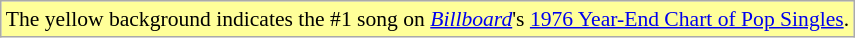<table class="wikitable" style="font-size:90%;">
<tr>
<td style="background-color:#FFFF99">The yellow background indicates the #1 song on <a href='#'><em>Billboard</em></a>'s <a href='#'>1976 Year-End Chart of Pop Singles</a>.</td>
</tr>
</table>
